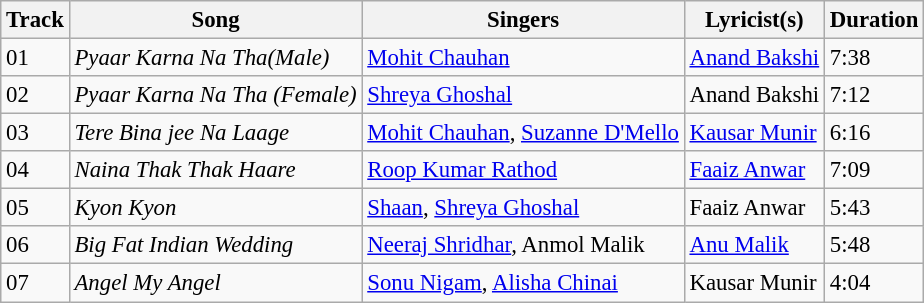<table class="wikitable" style="font-size:95%;">
<tr>
<th>Track</th>
<th>Song</th>
<th>Singers</th>
<th>Lyricist(s)</th>
<th>Duration</th>
</tr>
<tr>
<td>01</td>
<td><em>Pyaar Karna Na Tha(Male)</em></td>
<td><a href='#'>Mohit Chauhan</a></td>
<td><a href='#'>Anand Bakshi</a></td>
<td>7:38</td>
</tr>
<tr>
<td>02</td>
<td><em>Pyaar Karna Na Tha (Female)</em></td>
<td><a href='#'>Shreya Ghoshal</a></td>
<td>Anand Bakshi</td>
<td>7:12</td>
</tr>
<tr>
<td>03</td>
<td><em>Tere Bina jee Na Laage</em></td>
<td><a href='#'>Mohit Chauhan</a>, <a href='#'>Suzanne D'Mello</a></td>
<td><a href='#'>Kausar Munir</a></td>
<td>6:16</td>
</tr>
<tr>
<td>04</td>
<td><em>Naina Thak Thak Haare</em></td>
<td><a href='#'>Roop Kumar Rathod</a></td>
<td><a href='#'>Faaiz Anwar</a></td>
<td>7:09</td>
</tr>
<tr>
<td>05</td>
<td><em>Kyon Kyon</em></td>
<td><a href='#'>Shaan</a>, <a href='#'>Shreya Ghoshal</a></td>
<td>Faaiz Anwar</td>
<td>5:43</td>
</tr>
<tr>
<td>06</td>
<td><em>Big Fat Indian Wedding</em></td>
<td><a href='#'>Neeraj Shridhar</a>, Anmol Malik</td>
<td><a href='#'>Anu Malik</a></td>
<td>5:48</td>
</tr>
<tr>
<td>07</td>
<td><em>Angel My Angel</em></td>
<td><a href='#'>Sonu Nigam</a>, <a href='#'>Alisha Chinai</a></td>
<td>Kausar Munir</td>
<td>4:04</td>
</tr>
</table>
